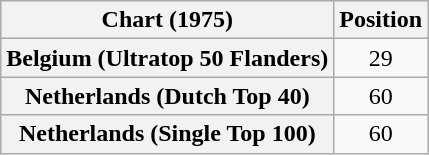<table class="wikitable sortable plainrowheaders" style="text-align:center">
<tr>
<th scope="col">Chart (1975)</th>
<th scope="col">Position</th>
</tr>
<tr>
<th scope="row">Belgium (Ultratop 50 Flanders)</th>
<td>29</td>
</tr>
<tr>
<th scope="row">Netherlands (Dutch Top 40)</th>
<td>60</td>
</tr>
<tr>
<th scope="row">Netherlands (Single Top 100)</th>
<td>60</td>
</tr>
</table>
